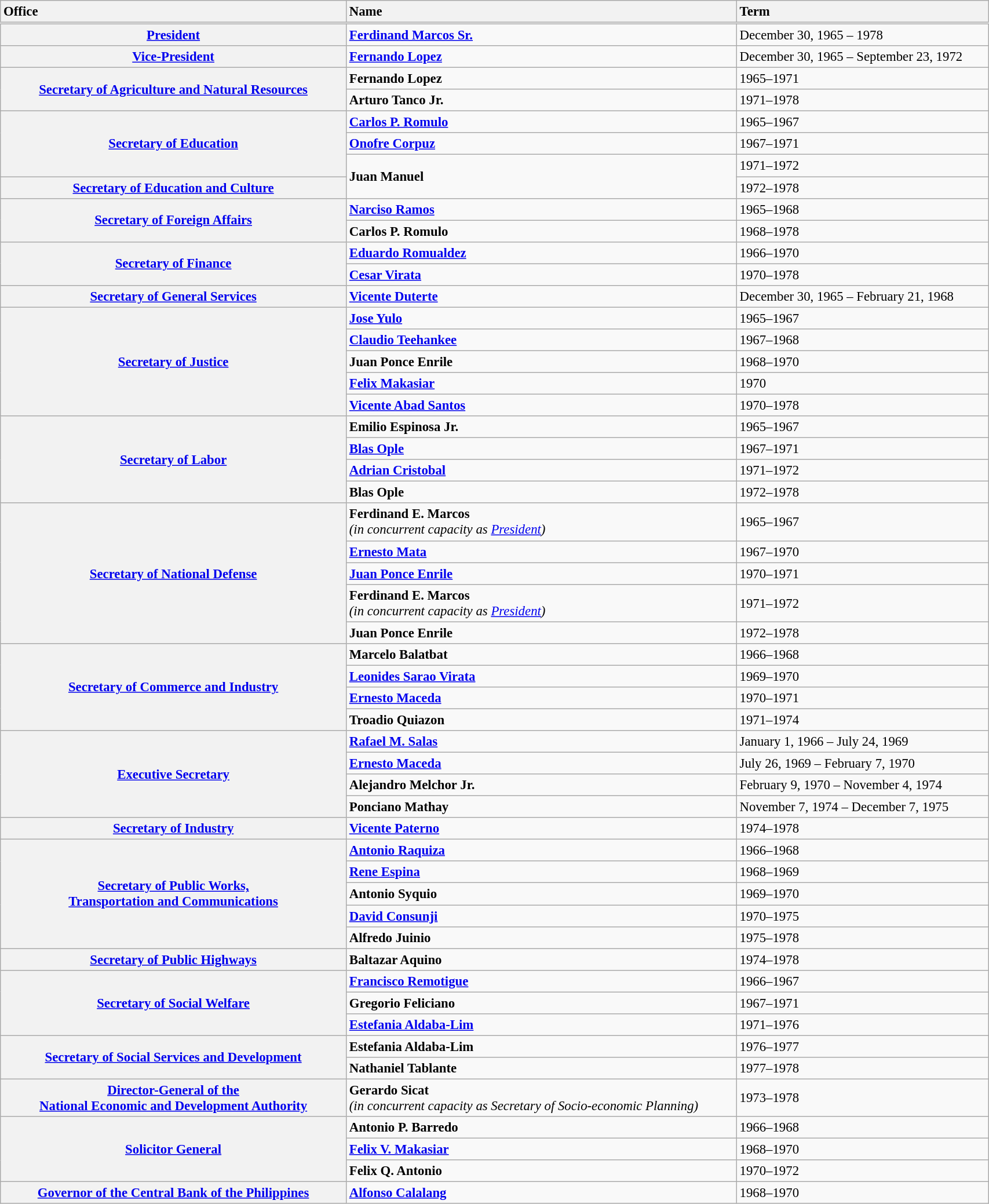<table class="wikitable collapsible plainrowheaders toptextcells" style="width:90%; font-size:95%;">
<tr style="border-bottom-style:double;">
<th scope="col" style="text-align:left; width:35%;">Office</th>
<th scope="col" style="text-align:left;">Name</th>
<th scope="col" style="text-align:left;">Term</th>
</tr>
<tr>
<th scope="row"><a href='#'>President</a></th>
<td><strong><a href='#'>Ferdinand Marcos Sr.</a></strong></td>
<td>December 30, 1965 – 1978</td>
</tr>
<tr>
<th scope="row"><a href='#'>Vice-President</a></th>
<td><strong><a href='#'>Fernando Lopez</a></strong></td>
<td>December 30, 1965 – September 23, 1972</td>
</tr>
<tr>
<th scope="row" rowspan="2"><a href='#'>Secretary of Agriculture and Natural Resources</a></th>
<td><strong>Fernando Lopez</strong></td>
<td>1965–1971</td>
</tr>
<tr>
<td><strong>Arturo Tanco Jr.</strong></td>
<td>1971–1978</td>
</tr>
<tr>
<th scope="row" rowspan="3"><a href='#'>Secretary of Education</a></th>
<td><strong><a href='#'>Carlos P. Romulo</a></strong></td>
<td>1965–1967</td>
</tr>
<tr>
<td><strong><a href='#'>Onofre Corpuz</a></strong></td>
<td>1967–1971</td>
</tr>
<tr>
<td rowspan="2"><strong>Juan Manuel</strong></td>
<td>1971–1972</td>
</tr>
<tr>
<th scope="row"><a href='#'>Secretary of Education and Culture</a></th>
<td>1972–1978</td>
</tr>
<tr>
<th scope="row" rowspan="2"><a href='#'>Secretary of Foreign Affairs</a></th>
<td><strong><a href='#'>Narciso Ramos</a></strong></td>
<td>1965–1968</td>
</tr>
<tr>
<td><strong>Carlos P. Romulo</strong></td>
<td>1968–1978</td>
</tr>
<tr>
<th rowspan="2" scope="row"><a href='#'>Secretary of Finance</a></th>
<td><strong><a href='#'>Eduardo Romualdez</a></strong></td>
<td>1966–1970</td>
</tr>
<tr>
<td><strong><a href='#'>Cesar Virata</a></strong></td>
<td>1970–1978</td>
</tr>
<tr>
<th scope="row"><a href='#'>Secretary of General Services</a></th>
<td><strong><a href='#'>Vicente Duterte</a></strong></td>
<td>December 30, 1965 – February 21, 1968</td>
</tr>
<tr>
<th scope="row" rowspan="5"><a href='#'>Secretary of Justice</a></th>
<td><strong><a href='#'>Jose Yulo</a></strong></td>
<td>1965–1967</td>
</tr>
<tr>
<td><strong><a href='#'>Claudio Teehankee</a></strong></td>
<td>1967–1968</td>
</tr>
<tr>
<td><strong>Juan Ponce Enrile</strong></td>
<td>1968–1970</td>
</tr>
<tr>
<td><strong><a href='#'>Felix Makasiar</a></strong></td>
<td>1970</td>
</tr>
<tr>
<td><strong><a href='#'>Vicente Abad Santos</a></strong></td>
<td>1970–1978</td>
</tr>
<tr>
<th scope="row" rowspan="4"><a href='#'>Secretary of Labor</a></th>
<td><strong>Emilio Espinosa Jr.</strong></td>
<td>1965–1967</td>
</tr>
<tr>
<td><strong><a href='#'>Blas Ople</a></strong></td>
<td>1967–1971</td>
</tr>
<tr>
<td><strong><a href='#'>Adrian Cristobal</a></strong></td>
<td>1971–1972</td>
</tr>
<tr>
<td><strong>Blas Ople</strong></td>
<td>1972–1978</td>
</tr>
<tr>
<th scope="row" rowspan="5"><a href='#'>Secretary of National Defense</a></th>
<td><strong>Ferdinand E. Marcos</strong><br><em>(in concurrent capacity as <a href='#'>President</a>)</em></td>
<td>1965–1967</td>
</tr>
<tr>
<td><strong><a href='#'>Ernesto Mata</a></strong></td>
<td>1967–1970</td>
</tr>
<tr>
<td><strong><a href='#'>Juan Ponce Enrile</a></strong></td>
<td>1970–1971</td>
</tr>
<tr>
<td><strong>Ferdinand E. Marcos</strong><br><em>(in concurrent capacity as <a href='#'>President</a>)</em></td>
<td>1971–1972</td>
</tr>
<tr>
<td><strong>Juan Ponce Enrile</strong></td>
<td>1972–1978</td>
</tr>
<tr>
<th scope="row" rowspan="4"><a href='#'>Secretary of Commerce and Industry</a></th>
<td><strong>Marcelo Balatbat</strong></td>
<td>1966–1968</td>
</tr>
<tr>
<td><strong><a href='#'>Leonides Sarao Virata</a></strong></td>
<td>1969–1970</td>
</tr>
<tr>
<td><strong><a href='#'>Ernesto Maceda</a></strong></td>
<td>1970–1971</td>
</tr>
<tr>
<td><strong>Troadio Quiazon</strong></td>
<td>1971–1974</td>
</tr>
<tr>
<th scope="row" rowspan="4"><a href='#'>Executive Secretary</a></th>
<td><strong><a href='#'>Rafael M. Salas</a></strong></td>
<td>January 1, 1966 – July 24, 1969</td>
</tr>
<tr>
<td><strong><a href='#'>Ernesto Maceda</a></strong></td>
<td>July 26, 1969 – February 7, 1970</td>
</tr>
<tr>
<td><strong>Alejandro Melchor Jr.</strong></td>
<td>February 9, 1970 – November 4, 1974</td>
</tr>
<tr>
<td><strong>Ponciano Mathay</strong></td>
<td>November 7, 1974 – December 7, 1975</td>
</tr>
<tr>
<th scope="row"><a href='#'>Secretary of Industry</a></th>
<td><strong><a href='#'>Vicente Paterno</a></strong></td>
<td>1974–1978</td>
</tr>
<tr>
<th scope="row" rowspan="5"><a href='#'>Secretary of Public Works,<br>Transportation and Communications</a></th>
<td><strong><a href='#'>Antonio Raquiza</a></strong></td>
<td>1966–1968</td>
</tr>
<tr>
<td><strong><a href='#'>Rene Espina</a></strong></td>
<td>1968–1969</td>
</tr>
<tr>
<td><strong>Antonio Syquio</strong></td>
<td>1969–1970</td>
</tr>
<tr>
<td><strong><a href='#'>David Consunji</a></strong></td>
<td>1970–1975</td>
</tr>
<tr>
<td><strong>Alfredo Juinio</strong></td>
<td>1975–1978</td>
</tr>
<tr>
<th scope="row"><a href='#'>Secretary of Public Highways</a></th>
<td><strong>Baltazar Aquino</strong></td>
<td>1974–1978</td>
</tr>
<tr>
<th scope="row" rowspan="3"><a href='#'>Secretary of Social Welfare</a></th>
<td><strong><a href='#'>Francisco Remotigue</a></strong></td>
<td>1966–1967</td>
</tr>
<tr>
<td><strong>Gregorio Feliciano</strong></td>
<td>1967–1971</td>
</tr>
<tr>
<td><strong><a href='#'>Estefania Aldaba-Lim</a></strong></td>
<td>1971–1976</td>
</tr>
<tr>
<th scope="row" rowspan="2"><a href='#'>Secretary of Social Services and Development</a></th>
<td><strong>Estefania Aldaba-Lim</strong></td>
<td>1976–1977</td>
</tr>
<tr>
<td><strong>Nathaniel Tablante</strong></td>
<td>1977–1978</td>
</tr>
<tr>
<th scope="row"><a href='#'>Director-General of the<br>National Economic and Development Authority</a></th>
<td><strong>Gerardo Sicat</strong><br><em>(in concurrent capacity as Secretary of Socio-economic Planning)</em></td>
<td>1973–1978</td>
</tr>
<tr>
<th scope="row" rowspan="3"><a href='#'>Solicitor General</a></th>
<td><strong>Antonio P. Barredo</strong></td>
<td>1966–1968</td>
</tr>
<tr>
<td><strong><a href='#'>Felix V. Makasiar</a></strong></td>
<td>1968–1970</td>
</tr>
<tr>
<td><strong>Felix Q. Antonio</strong></td>
<td>1970–1972</td>
</tr>
<tr>
<th scope="row"><a href='#'>Governor of the Central Bank of the Philippines</a></th>
<td><strong><a href='#'>Alfonso Calalang</a></strong></td>
<td>1968–1970</td>
</tr>
</table>
